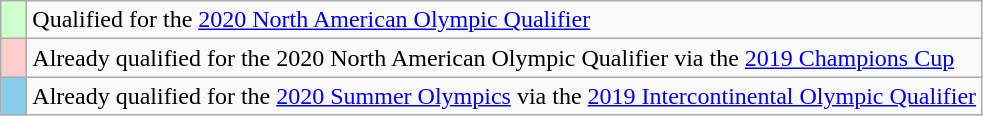<table class="wikitable" style="text-align:left">
<tr>
<td width=10px bgcolor=#ccffcc></td>
<td>Qualified for the <a href='#'>2020 North American Olympic Qualifier</a></td>
</tr>
<tr>
<td width=10px bgcolor=#ffcccc></td>
<td>Already qualified for the 2020 North American Olympic Qualifier via the <a href='#'>2019 Champions Cup</a></td>
</tr>
<tr>
<td width=10px bgcolor=#87ceeb></td>
<td>Already qualified for the <a href='#'>2020 Summer Olympics</a> via the <a href='#'>2019 Intercontinental Olympic Qualifier</a></td>
</tr>
</table>
